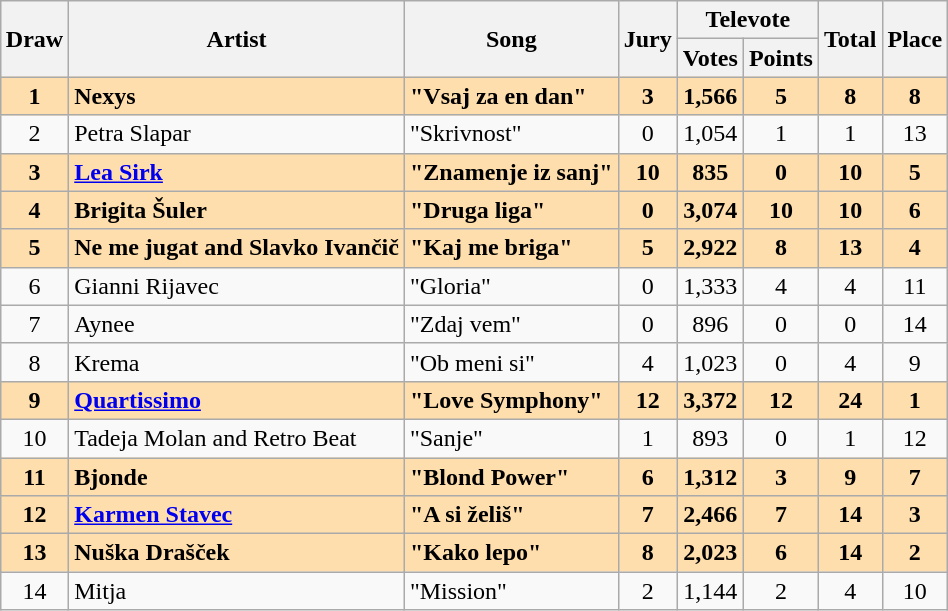<table class="sortable wikitable" style="margin: 1em auto 1em auto; text-align:center;">
<tr>
<th rowspan="2">Draw</th>
<th rowspan="2">Artist</th>
<th rowspan="2">Song</th>
<th rowspan="2">Jury</th>
<th colspan="2">Televote</th>
<th rowspan="2">Total</th>
<th rowspan="2">Place</th>
</tr>
<tr>
<th>Votes</th>
<th>Points</th>
</tr>
<tr style="font-weight:bold;background:navajowhite">
<td>1</td>
<td align="left">Nexys</td>
<td align="left">"Vsaj za en dan"</td>
<td>3</td>
<td>1,566</td>
<td>5</td>
<td>8</td>
<td>8</td>
</tr>
<tr>
<td>2</td>
<td align="left">Petra Slapar</td>
<td align="left">"Skrivnost"</td>
<td>0</td>
<td>1,054</td>
<td>1</td>
<td>1</td>
<td>13</td>
</tr>
<tr style="font-weight:bold;background:navajowhite">
<td>3</td>
<td align="left"><a href='#'>Lea Sirk</a></td>
<td align="left">"Znamenje iz sanj"</td>
<td>10</td>
<td>835</td>
<td>0</td>
<td>10</td>
<td>5</td>
</tr>
<tr style="font-weight:bold;background:navajowhite">
<td>4</td>
<td align="left">Brigita Šuler</td>
<td align="left">"Druga liga"</td>
<td>0</td>
<td>3,074</td>
<td>10</td>
<td>10</td>
<td>6</td>
</tr>
<tr style="font-weight:bold;background:navajowhite">
<td>5</td>
<td align="left">Ne me jugat and Slavko Ivančič</td>
<td align="left">"Kaj me briga"</td>
<td>5</td>
<td>2,922</td>
<td>8</td>
<td>13</td>
<td>4</td>
</tr>
<tr>
<td>6</td>
<td align="left">Gianni Rijavec</td>
<td align="left">"Gloria"</td>
<td>0</td>
<td>1,333</td>
<td>4</td>
<td>4</td>
<td>11</td>
</tr>
<tr>
<td>7</td>
<td align="left">Aynee</td>
<td align="left">"Zdaj vem"</td>
<td>0</td>
<td>896</td>
<td>0</td>
<td>0</td>
<td>14</td>
</tr>
<tr>
<td>8</td>
<td align="left">Krema</td>
<td align="left">"Ob meni si"</td>
<td>4</td>
<td>1,023</td>
<td>0</td>
<td>4</td>
<td>9</td>
</tr>
<tr style="font-weight:bold;background:navajowhite">
<td>9</td>
<td align="left"><a href='#'>Quartissimo</a></td>
<td align="left">"Love Symphony"</td>
<td>12</td>
<td>3,372</td>
<td>12</td>
<td>24</td>
<td>1</td>
</tr>
<tr>
<td>10</td>
<td align="left">Tadeja Molan and Retro Beat</td>
<td align="left">"Sanje"</td>
<td>1</td>
<td>893</td>
<td>0</td>
<td>1</td>
<td>12</td>
</tr>
<tr style="font-weight:bold;background:navajowhite">
<td>11</td>
<td align="left">Bjonde</td>
<td align="left">"Blond Power"</td>
<td>6</td>
<td>1,312</td>
<td>3</td>
<td>9</td>
<td>7</td>
</tr>
<tr style="font-weight:bold;background:navajowhite">
<td>12</td>
<td align="left"><a href='#'>Karmen Stavec</a></td>
<td align="left">"A si želiš"</td>
<td>7</td>
<td>2,466</td>
<td>7</td>
<td>14</td>
<td>3</td>
</tr>
<tr style="font-weight:bold;background:navajowhite">
<td>13</td>
<td align="left">Nuška Drašček</td>
<td align="left">"Kako lepo"</td>
<td>8</td>
<td>2,023</td>
<td>6</td>
<td>14</td>
<td>2</td>
</tr>
<tr>
<td>14</td>
<td align="left">Mitja</td>
<td align="left">"Mission"</td>
<td>2</td>
<td>1,144</td>
<td>2</td>
<td>4</td>
<td>10</td>
</tr>
</table>
